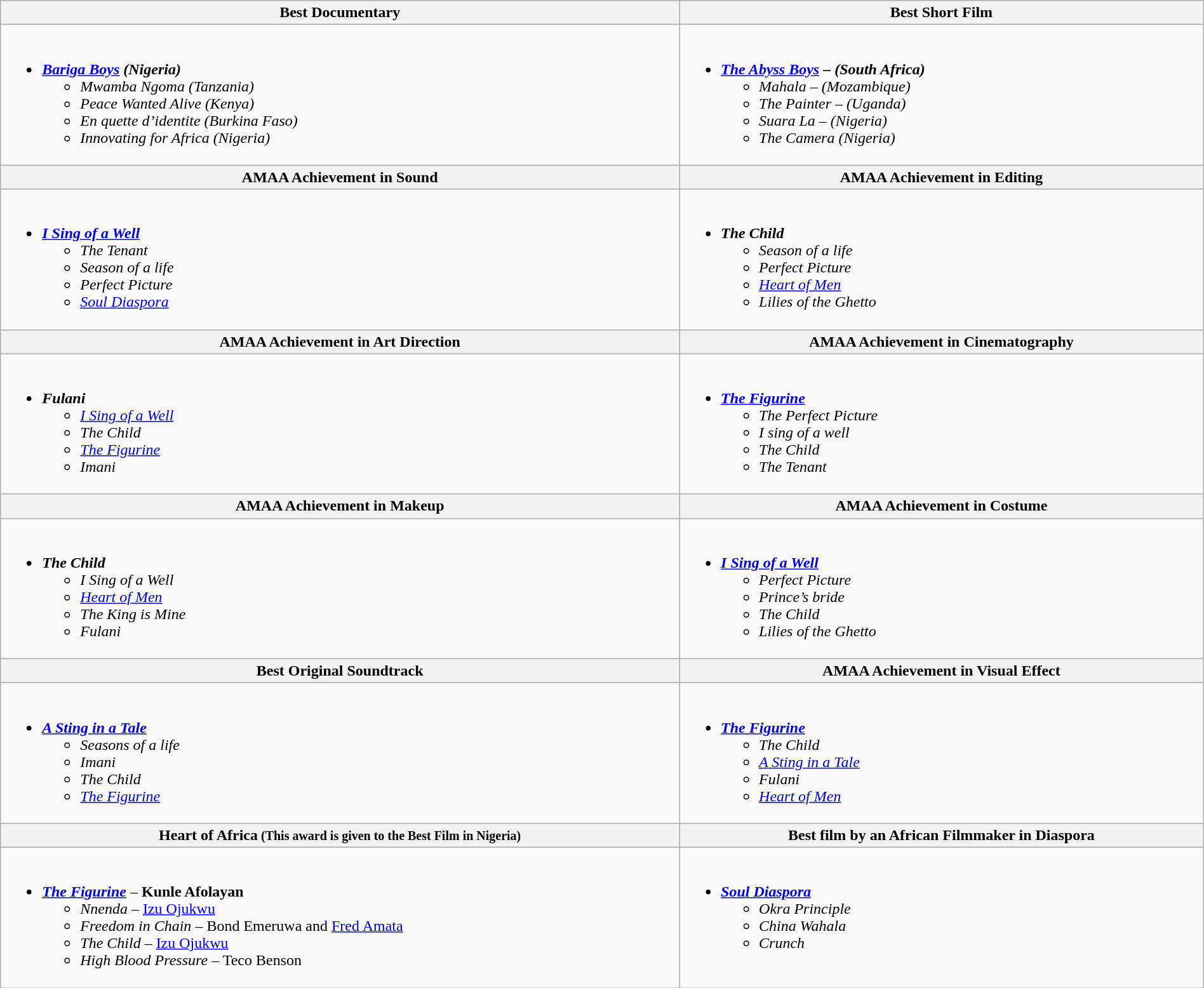<table class=wikitable style="width:100%">
<tr>
<th style="width="50%">Best Documentary</th>
<th style="width="50%">Best Short Film</th>
</tr>
<tr>
<td valign="top"><br><ul><li><strong><em><a href='#'>Bariga Boys</a> (Nigeria)</em></strong><ul><li><em>Mwamba Ngoma (Tanzania)</em></li><li><em>Peace Wanted Alive (Kenya)</em></li><li><em>En quette d’identite (Burkina Faso)</em></li><li><em>Innovating for Africa (Nigeria)</em></li></ul></li></ul></td>
<td valign="top"><br><ul><li><strong><em><a href='#'>The Abyss Boys</a> – (South Africa)</em></strong><ul><li><em>Mahala – (Mozambique)</em></li><li><em>The Painter – (Uganda)</em></li><li><em>Suara La – (Nigeria)</em></li><li><em>The Camera (Nigeria)</em></li></ul></li></ul></td>
</tr>
<tr>
<th style="width="50%">AMAA Achievement in Sound</th>
<th style="width="50%">AMAA Achievement in Editing</th>
</tr>
<tr>
<td valign="top"><br><ul><li><strong><em><a href='#'>I Sing of a Well</a></em></strong><ul><li><em>The Tenant</em></li><li><em>Season of a life</em></li><li><em>Perfect Picture</em></li><li><em><a href='#'>Soul Diaspora</a></em></li></ul></li></ul></td>
<td valign="top"><br><ul><li><strong><em>The Child</em></strong><ul><li><em>Season of a life</em></li><li><em>Perfect Picture</em></li><li><em><a href='#'>Heart of Men</a></em></li><li><em>Lilies of the Ghetto</em></li></ul></li></ul></td>
</tr>
<tr>
<th style="width="50%">AMAA Achievement in Art Direction</th>
<th style="width="50%">AMAA Achievement in Cinematography</th>
</tr>
<tr>
<td valign="top"><br><ul><li><strong><em>Fulani</em></strong><ul><li><em><a href='#'>I Sing of a Well</a></em></li><li><em>The Child</em></li><li><em><a href='#'>The Figurine</a></em></li><li><em>Imani</em></li></ul></li></ul></td>
<td valign="top"><br><ul><li><strong><em><a href='#'>The Figurine</a></em></strong><ul><li><em>The Perfect Picture</em></li><li><em>I sing of a well</em></li><li><em>The Child</em></li><li><em>The Tenant</em></li></ul></li></ul></td>
</tr>
<tr>
<th style="width="50%">AMAA Achievement in Makeup</th>
<th style="width="50%">AMAA Achievement in Costume</th>
</tr>
<tr>
<td valign="top"><br><ul><li><strong><em>The Child</em></strong><ul><li><em>I Sing of a Well</em></li><li><em><a href='#'>Heart of Men</a></em></li><li><em>The King is Mine</em></li><li><em>Fulani</em></li></ul></li></ul></td>
<td valign="top"><br><ul><li><strong><em><a href='#'>I Sing of a Well</a></em></strong><ul><li><em>Perfect Picture</em></li><li><em>Prince’s bride</em></li><li><em>The Child</em></li><li><em>Lilies of the Ghetto</em></li></ul></li></ul></td>
</tr>
<tr>
<th style="width="50%">Best Original Soundtrack</th>
<th style="width="50%">AMAA Achievement in Visual Effect</th>
</tr>
<tr>
<td valign="top"><br><ul><li><strong><em><a href='#'>A Sting in a Tale</a></em></strong><ul><li><em>Seasons of a life</em></li><li><em>Imani</em></li><li><em>The Child</em></li><li><em><a href='#'>The Figurine</a></em></li></ul></li></ul></td>
<td valign="top"><br><ul><li><strong><em><a href='#'>The Figurine</a></em></strong><ul><li><em>The Child</em></li><li><em><a href='#'>A Sting in a Tale</a></em></li><li><em>Fulani</em></li><li><em><a href='#'>Heart of Men</a></em></li></ul></li></ul></td>
</tr>
<tr>
<th style="width="50%">Heart of Africa<small> (This award is given to the Best Film in Nigeria)</small></th>
<th style="width="50%">Best film by an African Filmmaker in Diaspora</th>
</tr>
<tr>
<td valign="top"><br><ul><li><strong><em><a href='#'>The Figurine</a></em></strong> – <strong>Kunle Afolayan</strong><ul><li><em>Nnenda</em> – <a href='#'>Izu Ojukwu</a></li><li><em>Freedom in Chain</em> – Bond Emeruwa and <a href='#'>Fred Amata</a></li><li><em>The Child</em> – <a href='#'>Izu Ojukwu</a></li><li><em>High Blood Pressure</em> – Teco Benson</li></ul></li></ul></td>
<td valign="top"><br><ul><li><strong><em><a href='#'>Soul Diaspora</a></em></strong><ul><li><em>Okra Principle</em></li><li><em>China Wahala</em></li><li><em>Crunch</em></li></ul></li></ul></td>
</tr>
</table>
